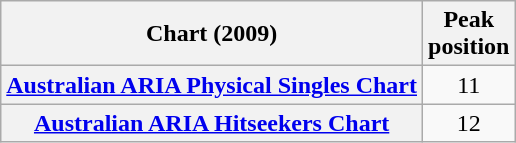<table class="wikitable sortable plainrowheaders" style="text-align:center">
<tr>
<th>Chart (2009)</th>
<th>Peak<br>position</th>
</tr>
<tr>
<th scope="row"><a href='#'>Australian ARIA Physical Singles Chart</a></th>
<td>11</td>
</tr>
<tr>
<th scope="row"><a href='#'>Australian ARIA Hitseekers Chart</a></th>
<td>12</td>
</tr>
</table>
